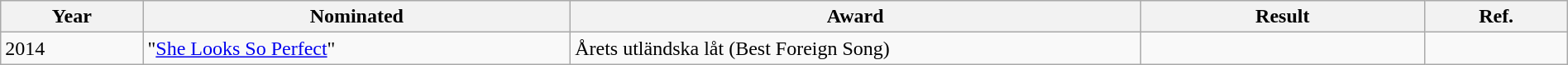<table class="wikitable" style="width:100%;">
<tr>
<th width=5%>Year</th>
<th style="width:15%;">Nominated</th>
<th style="width:20%;">Award</th>
<th style="width:10%;">Result</th>
<th style="width:5%;">Ref.</th>
</tr>
<tr>
<td>2014</td>
<td>"<a href='#'>She Looks So Perfect</a>"</td>
<td>Årets utländska låt (Best Foreign Song)</td>
<td></td>
<td></td>
</tr>
</table>
